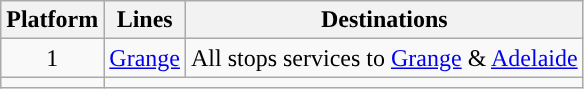<table class="wikitable" style="float: none; margin: 0.5em; ">
<tr>
<th>Platform</th>
<th>Lines</th>
<th>Destinations</th>
</tr>
<tr>
<td rowspan="1" style="text-align:center;">1</td>
<td style="background:#"><a href='#'><span>Grange</span></a></td>
<td>All stops services to <a href='#'>Grange</a> & <a href='#'>Adelaide</a></td>
</tr>
<tr>
<td></td>
</tr>
</table>
